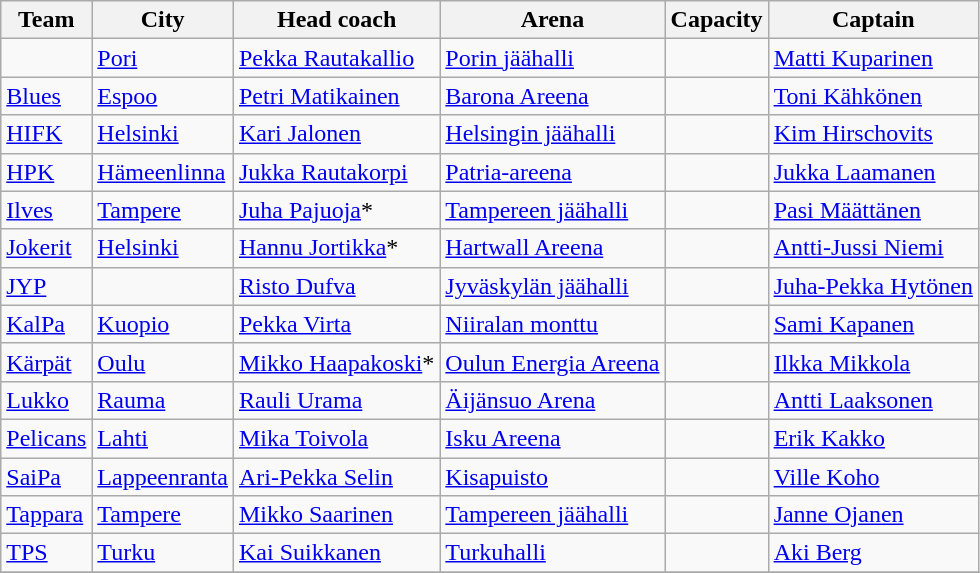<table class="wikitable sortable">
<tr>
<th>Team</th>
<th>City</th>
<th>Head coach</th>
<th>Arena</th>
<th>Capacity</th>
<th>Captain</th>
</tr>
<tr>
<td></td>
<td><a href='#'>Pori</a></td>
<td><a href='#'>Pekka Rautakallio</a></td>
<td><a href='#'>Porin jäähalli</a></td>
<td></td>
<td><a href='#'>Matti Kuparinen</a></td>
</tr>
<tr>
<td><a href='#'>Blues</a></td>
<td><a href='#'>Espoo</a></td>
<td><a href='#'>Petri Matikainen</a></td>
<td><a href='#'>Barona Areena</a></td>
<td></td>
<td><a href='#'>Toni Kähkönen</a></td>
</tr>
<tr>
<td><a href='#'>HIFK</a></td>
<td><a href='#'>Helsinki</a></td>
<td><a href='#'>Kari Jalonen</a></td>
<td><a href='#'>Helsingin jäähalli</a></td>
<td></td>
<td><a href='#'>Kim Hirschovits</a></td>
</tr>
<tr>
<td><a href='#'>HPK</a></td>
<td><a href='#'>Hämeenlinna</a></td>
<td><a href='#'>Jukka Rautakorpi</a></td>
<td><a href='#'>Patria-areena</a></td>
<td></td>
<td><a href='#'>Jukka Laamanen</a></td>
</tr>
<tr>
<td><a href='#'>Ilves</a></td>
<td><a href='#'>Tampere</a></td>
<td><a href='#'>Juha Pajuoja</a>*</td>
<td><a href='#'>Tampereen jäähalli</a></td>
<td></td>
<td><a href='#'>Pasi Määttänen</a></td>
</tr>
<tr>
<td><a href='#'>Jokerit</a></td>
<td><a href='#'>Helsinki</a></td>
<td><a href='#'>Hannu Jortikka</a>*</td>
<td><a href='#'>Hartwall Areena</a></td>
<td></td>
<td><a href='#'>Antti-Jussi Niemi</a></td>
</tr>
<tr>
<td><a href='#'>JYP</a></td>
<td></td>
<td><a href='#'>Risto Dufva</a></td>
<td><a href='#'>Jyväskylän jäähalli</a></td>
<td></td>
<td><a href='#'>Juha-Pekka Hytönen</a></td>
</tr>
<tr>
<td><a href='#'>KalPa</a></td>
<td><a href='#'>Kuopio</a></td>
<td><a href='#'>Pekka Virta</a></td>
<td><a href='#'>Niiralan monttu</a></td>
<td></td>
<td><a href='#'>Sami Kapanen</a></td>
</tr>
<tr>
<td><a href='#'>Kärpät</a></td>
<td><a href='#'>Oulu</a></td>
<td><a href='#'>Mikko Haapakoski</a>*</td>
<td><a href='#'>Oulun Energia Areena</a></td>
<td></td>
<td><a href='#'>Ilkka Mikkola</a></td>
</tr>
<tr>
<td><a href='#'>Lukko</a></td>
<td><a href='#'>Rauma</a></td>
<td><a href='#'>Rauli Urama</a></td>
<td><a href='#'>Äijänsuo Arena</a></td>
<td></td>
<td><a href='#'>Antti Laaksonen</a></td>
</tr>
<tr>
<td><a href='#'>Pelicans</a></td>
<td><a href='#'>Lahti</a></td>
<td><a href='#'>Mika Toivola</a></td>
<td><a href='#'>Isku Areena</a></td>
<td></td>
<td><a href='#'>Erik Kakko</a></td>
</tr>
<tr>
<td><a href='#'>SaiPa</a></td>
<td><a href='#'>Lappeenranta</a></td>
<td><a href='#'>Ari-Pekka Selin</a></td>
<td><a href='#'>Kisapuisto</a></td>
<td></td>
<td><a href='#'>Ville Koho</a></td>
</tr>
<tr>
<td><a href='#'>Tappara</a></td>
<td><a href='#'>Tampere</a></td>
<td><a href='#'>Mikko Saarinen</a></td>
<td><a href='#'>Tampereen jäähalli</a></td>
<td></td>
<td><a href='#'>Janne Ojanen</a></td>
</tr>
<tr>
<td><a href='#'>TPS</a></td>
<td><a href='#'>Turku</a></td>
<td><a href='#'>Kai Suikkanen</a></td>
<td><a href='#'>Turkuhalli</a></td>
<td></td>
<td><a href='#'>Aki Berg</a></td>
</tr>
<tr>
</tr>
</table>
